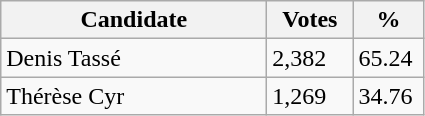<table class="wikitable">
<tr>
<th style="width: 170px">Candidate</th>
<th style="width: 50px">Votes </th>
<th style="width: 40px">%</th>
</tr>
<tr>
<td>Denis Tassé</td>
<td>2,382</td>
<td>65.24</td>
</tr>
<tr>
<td>Thérèse Cyr</td>
<td>1,269</td>
<td>34.76</td>
</tr>
</table>
